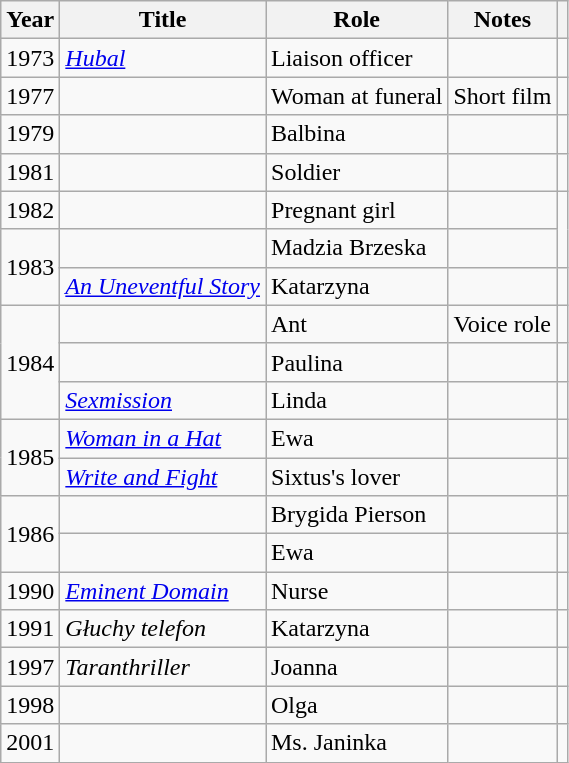<table class="wikitable sortable">
<tr>
<th>Year</th>
<th>Title</th>
<th>Role</th>
<th>Notes</th>
<th class="unsortable"></th>
</tr>
<tr>
<td>1973</td>
<td><em><a href='#'>Hubal</a></em></td>
<td>Liaison officer</td>
<td></td>
<td></td>
</tr>
<tr>
<td>1977</td>
<td><em></em></td>
<td>Woman at funeral</td>
<td>Short film</td>
<td></td>
</tr>
<tr>
<td>1979</td>
<td><em></em></td>
<td>Balbina</td>
<td></td>
<td></td>
</tr>
<tr>
<td>1981</td>
<td><em></em></td>
<td>Soldier</td>
<td></td>
<td></td>
</tr>
<tr>
<td>1982</td>
<td><em></em></td>
<td>Pregnant girl</td>
<td></td>
<td rowspan="2"></td>
</tr>
<tr>
<td rowspan="2">1983</td>
<td><em></em></td>
<td>Madzia Brzeska</td>
<td></td>
</tr>
<tr>
<td><em><a href='#'>An Uneventful Story</a></em></td>
<td>Katarzyna</td>
<td></td>
<td></td>
</tr>
<tr>
<td rowspan="3">1984</td>
<td><em></em></td>
<td>Ant</td>
<td>Voice role</td>
<td></td>
</tr>
<tr>
<td><em></em></td>
<td>Paulina</td>
<td></td>
<td></td>
</tr>
<tr>
<td><em><a href='#'>Sexmission</a></em></td>
<td>Linda</td>
<td></td>
<td></td>
</tr>
<tr>
<td rowspan="2">1985</td>
<td><em><a href='#'>Woman in a Hat</a></em></td>
<td>Ewa</td>
<td></td>
<td></td>
</tr>
<tr>
<td><em><a href='#'>Write and Fight</a></em></td>
<td>Sixtus's lover</td>
<td></td>
<td></td>
</tr>
<tr>
<td rowspan="2">1986</td>
<td><em></em></td>
<td>Brygida Pierson</td>
<td></td>
<td></td>
</tr>
<tr>
<td><em></em></td>
<td>Ewa</td>
<td></td>
<td></td>
</tr>
<tr>
<td>1990</td>
<td><em><a href='#'>Eminent Domain</a></em></td>
<td>Nurse</td>
<td></td>
<td></td>
</tr>
<tr>
<td>1991</td>
<td><em>Głuchy telefon</em></td>
<td>Katarzyna</td>
<td></td>
<td></td>
</tr>
<tr>
<td>1997</td>
<td><em>Taranthriller</em></td>
<td>Joanna</td>
<td></td>
<td></td>
</tr>
<tr>
<td>1998</td>
<td><em></em></td>
<td>Olga</td>
<td></td>
<td></td>
</tr>
<tr>
<td>2001</td>
<td><em></em></td>
<td>Ms. Janinka</td>
<td></td>
<td></td>
</tr>
</table>
